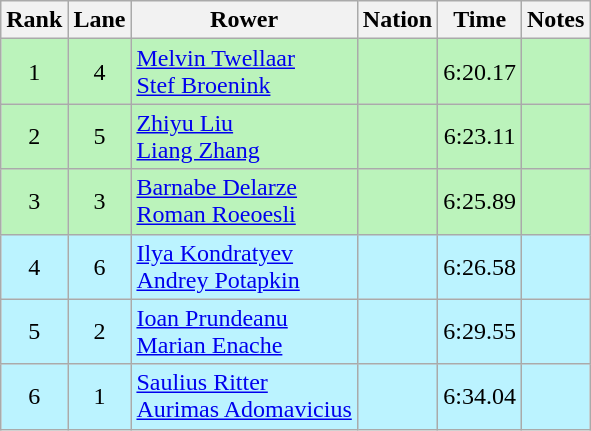<table class="wikitable sortable" style="text-align:center">
<tr>
<th>Rank</th>
<th>Lane</th>
<th>Rower</th>
<th>Nation</th>
<th>Time</th>
<th>Notes</th>
</tr>
<tr bgcolor=bbf3bb>
<td>1</td>
<td>4</td>
<td align="left"><a href='#'>Melvin Twellaar</a><br><a href='#'>Stef Broenink</a></td>
<td align="left"></td>
<td>6:20.17</td>
<td></td>
</tr>
<tr bgcolor=bbf3bb>
<td>2</td>
<td>5</td>
<td align="left"><a href='#'>Zhiyu Liu</a><br><a href='#'>Liang Zhang</a></td>
<td align="left"></td>
<td>6:23.11</td>
<td></td>
</tr>
<tr bgcolor=bbf3bb>
<td>3</td>
<td>3</td>
<td align="left"><a href='#'>Barnabe Delarze</a><br><a href='#'>Roman Roeoesli</a></td>
<td align="left"></td>
<td>6:25.89</td>
<td></td>
</tr>
<tr bgcolor=bbf3ff>
<td>4</td>
<td>6</td>
<td align="left"><a href='#'>Ilya Kondratyev</a><br><a href='#'>Andrey Potapkin</a></td>
<td align="left"></td>
<td>6:26.58</td>
<td></td>
</tr>
<tr bgcolor=bbf3ff>
<td>5</td>
<td>2</td>
<td align="left"><a href='#'>Ioan Prundeanu</a><br><a href='#'>Marian Enache</a></td>
<td align="left"></td>
<td>6:29.55</td>
<td></td>
</tr>
<tr bgcolor=bbf3ff>
<td>6</td>
<td>1</td>
<td align="left"><a href='#'>Saulius Ritter</a><br><a href='#'>Aurimas Adomavicius</a></td>
<td align="left"></td>
<td>6:34.04</td>
<td></td>
</tr>
</table>
